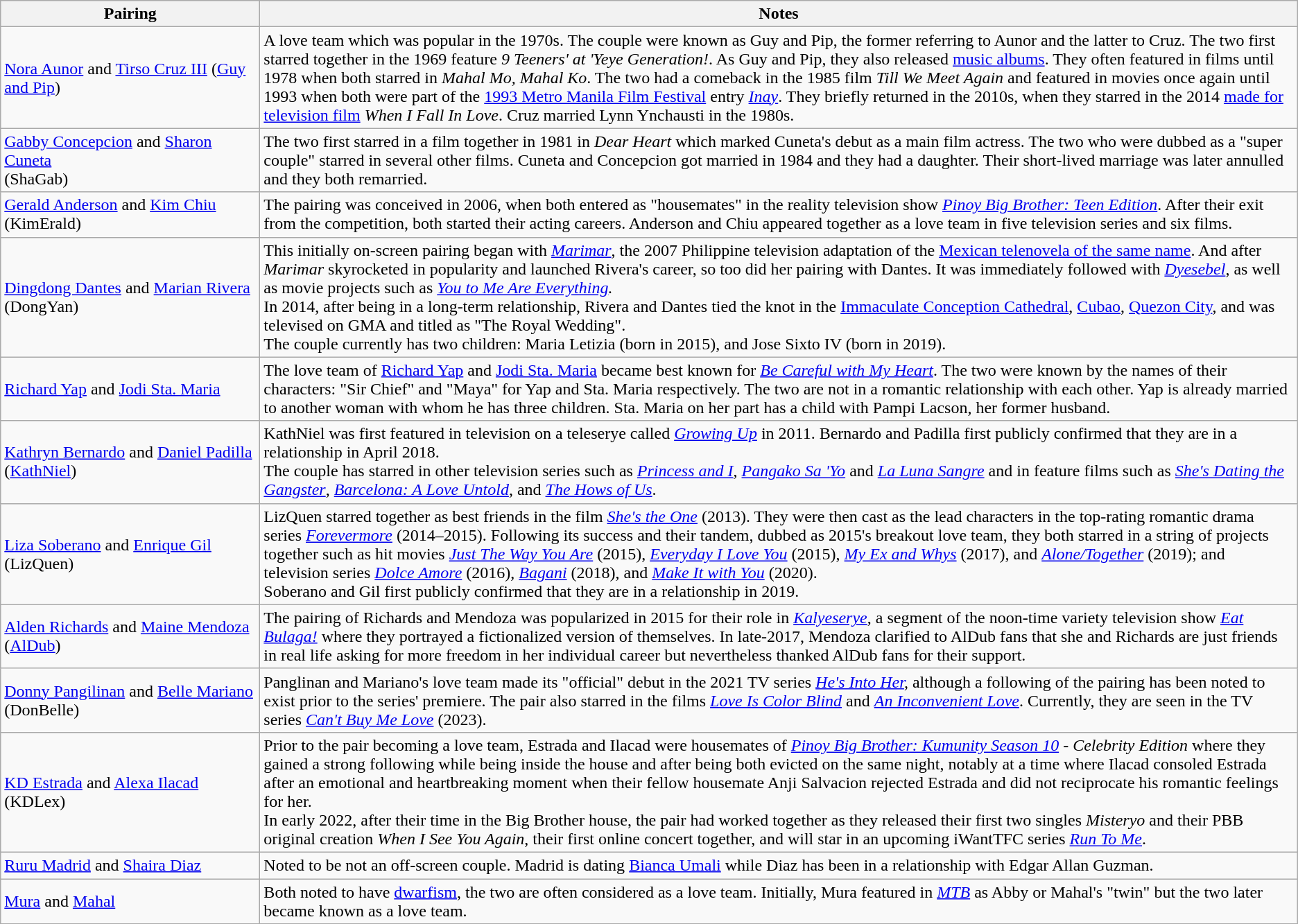<table class="wikitable" font-size:95%;">
<tr>
<th width=20%>Pairing</th>
<th width=80%>Notes</th>
</tr>
<tr>
<td><a href='#'>Nora Aunor</a> and <a href='#'>Tirso Cruz III</a> (<a href='#'>Guy and Pip</a>)</td>
<td> A love team which was popular in the 1970s. The couple were known as Guy and Pip, the former referring to Aunor and the latter to Cruz. The two first starred together in the 1969 feature <em>9 Teeners' at 'Yeye Generation!</em>. As Guy and Pip, they also released <a href='#'>music albums</a>. They often featured in films until 1978 when both starred in <em>Mahal Mo, Mahal Ko</em>. The two had a comeback in the 1985 film <em>Till We Meet Again</em> and featured in movies once again until 1993 when both were part of the <a href='#'>1993 Metro Manila Film Festival</a> entry <em><a href='#'>Inay</a></em>. They briefly returned in the 2010s, when they starred in the 2014 <a href='#'>made for television film</a> <em>When I Fall In Love</em>. Cruz married Lynn Ynchausti in the 1980s.</td>
</tr>
<tr>
<td><a href='#'>Gabby Concepcion</a> and <a href='#'>Sharon Cuneta</a><br>(ShaGab)</td>
<td>The two first starred in a film together in 1981 in <em>Dear Heart</em> which marked Cuneta's debut as a main film actress. The two who were dubbed as a "super couple" starred in several other films. Cuneta and Concepcion got married in 1984 and they had a daughter. Their short-lived marriage was later annulled and they both remarried.</td>
</tr>
<tr>
<td><a href='#'>Gerald Anderson</a> and <a href='#'>Kim Chiu</a><br>(KimErald)</td>
<td>The pairing was conceived in 2006, when both entered as "housemates" in the reality television show <em><a href='#'>Pinoy Big Brother: Teen Edition</a></em>. After their exit from the competition, both started their acting careers. Anderson and Chiu appeared together as a love team in five television series and six films.</td>
</tr>
<tr>
<td><a href='#'>Dingdong Dantes</a> and <a href='#'>Marian Rivera</a><br>(DongYan)</td>
<td>This initially on-screen pairing began with <em><a href='#'>Marimar</a></em>, the 2007 Philippine television adaptation of the <a href='#'>Mexican telenovela of the same name</a>. And after <em>Marimar</em> skyrocketed in popularity and launched Rivera's career, so too did her pairing with Dantes. It was immediately followed with <em><a href='#'>Dyesebel</a></em>, as well as movie projects such as <em><a href='#'>You to Me Are Everything</a>.</em><br>In 2014, after being in a long-term relationship, Rivera and Dantes tied the knot in the <a href='#'>Immaculate Conception Cathedral</a>, <a href='#'>Cubao</a>, <a href='#'>Quezon City</a>, and was televised on GMA and titled as "The Royal Wedding".<br>The couple currently has two children: Maria Letizia (born in 2015), and Jose Sixto IV (born in 2019).</td>
</tr>
<tr>
<td><a href='#'>Richard Yap</a> and <a href='#'>Jodi Sta. Maria</a></td>
<td>The love team of <a href='#'>Richard Yap</a> and <a href='#'>Jodi Sta. Maria</a> became best known for <em><a href='#'>Be Careful with My Heart</a></em>. The two were known by the names of their characters: "Sir Chief" and "Maya" for Yap and Sta. Maria respectively. The two are not in a romantic relationship with each other. Yap is already married to another woman with whom he has three children. Sta. Maria on her part has a child with Pampi Lacson, her former husband.</td>
</tr>
<tr>
<td><a href='#'>Kathryn Bernardo</a> and <a href='#'>Daniel Padilla</a><br>(<a href='#'>KathNiel</a>)</td>
<td> KathNiel was first featured in television on a teleserye called <em><a href='#'>Growing Up</a></em> in 2011. Bernardo and Padilla first publicly confirmed that they are in a relationship in April 2018.<br>The couple has starred in other television series such as <em><a href='#'>Princess and I</a></em>, <em><a href='#'>Pangako Sa 'Yo</a></em> and <em><a href='#'>La Luna Sangre</a></em> and in feature films such as <em><a href='#'>She's Dating the Gangster</a></em>, <em><a href='#'>Barcelona: A Love Untold</a></em>, and <em><a href='#'>The Hows of Us</a></em>.</td>
</tr>
<tr>
<td><a href='#'>Liza Soberano</a> and <a href='#'>Enrique Gil</a><br>(LizQuen)</td>
<td>LizQuen starred together as best friends in the film <em><a href='#'>She's the One</a></em> (2013). They were then cast as the lead characters in the top-rating romantic drama series <em><a href='#'>Forevermore</a></em> (2014–2015). Following its success and their tandem, dubbed as 2015's breakout love team, they both starred in a string of projects together such as hit movies <em><a href='#'>Just The Way You Are</a></em> (2015), <em><a href='#'>Everyday I Love You</a></em> (2015), <em><a href='#'>My Ex and Whys</a></em> (2017), and <em><a href='#'>Alone/Together</a></em> (2019); and television series <em><a href='#'>Dolce Amore</a></em> (2016), <em><a href='#'>Bagani</a></em> (2018), and <em><a href='#'>Make It with You</a></em> (2020).<br>Soberano and Gil first publicly confirmed that they are in a relationship in 2019.</td>
</tr>
<tr>
<td><a href='#'>Alden Richards</a> and <a href='#'>Maine Mendoza</a><br>(<a href='#'>AlDub</a>)</td>
<td> The pairing of Richards and Mendoza was popularized in 2015 for their role in <em><a href='#'>Kalyeserye</a></em>, a segment of the noon-time variety television show <em><a href='#'>Eat Bulaga!</a></em> where they portrayed a fictionalized version of themselves. In late-2017, Mendoza clarified to AlDub fans that she and Richards are just friends in real life asking for more freedom in her individual career but nevertheless thanked AlDub fans for their support.</td>
</tr>
<tr>
<td><a href='#'>Donny Pangilinan</a> and <a href='#'>Belle Mariano</a> <br>(DonBelle)</td>
<td>Panglinan and Mariano's love team made its "official" debut in the 2021 TV series <em><a href='#'>He's Into Her</a>,</em> although a following of the pairing has been noted to exist prior to the series' premiere. The pair also starred in the films <em><a href='#'>Love Is Color Blind</a></em> and <em><a href='#'>An Inconvenient Love</a></em>. Currently, they are seen in the TV series <em><a href='#'>Can't Buy Me Love</a></em> (2023).</td>
</tr>
<tr>
<td><a href='#'>KD Estrada</a> and <a href='#'>Alexa Ilacad</a><br>(KDLex)</td>
<td>Prior to the pair becoming a love team, Estrada and Ilacad were housemates of <em><a href='#'>Pinoy Big Brother: Kumunity Season 10</a> - Celebrity Edition</em> where they gained a strong following while being inside the house and after being both evicted on the same night, notably at a time where Ilacad consoled Estrada after an emotional and heartbreaking moment when their fellow housemate Anji Salvacion rejected Estrada and did not reciprocate his romantic feelings for her.<br>In early 2022, after their time in the Big Brother house, the pair had worked together as they released their first two singles <em>Misteryo</em> and their PBB original creation <em>When I See You Again</em>, their first online concert together, and will star in an upcoming iWantTFC series <em><a href='#'>Run To Me</a></em>.</td>
</tr>
<tr>
<td><a href='#'>Ruru Madrid</a> and <a href='#'>Shaira Diaz</a></td>
<td>Noted to be not an off-screen couple. Madrid is dating <a href='#'>Bianca Umali</a> while Diaz has been in a relationship with Edgar Allan Guzman.</td>
</tr>
<tr>
<td><a href='#'>Mura</a> and <a href='#'>Mahal</a></td>
<td>Both noted to have <a href='#'>dwarfism</a>, the two are often considered as a love team. Initially, Mura featured in <em><a href='#'>MTB</a></em> as Abby or Mahal's "twin" but the two later became known as a love team.</td>
</tr>
</table>
